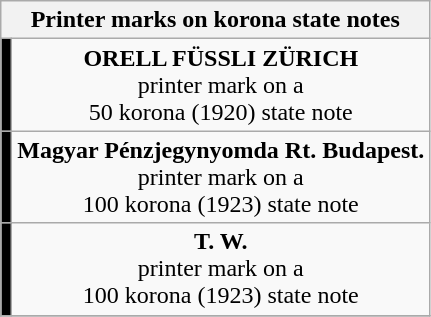<table class="wikitable">
<tr>
<th colspan="2">Printer marks on korona state notes</th>
</tr>
<tr>
<td align="center" bgcolor="#000000"></td>
<td align="center"><strong>ORELL FÜSSLI ZÜRICH</strong><br>printer mark on a<br>50 korona (1920) state note</td>
</tr>
<tr>
<td align="center" bgcolor="#000000"></td>
<td align="center"><strong>Magyar Pénzjegynyomda Rt. Budapest.</strong><br>printer mark on a<br>100 korona (1923) state note</td>
</tr>
<tr>
<td align="center" bgcolor="#000000"></td>
<td align="center"><strong>T. W.</strong><br>printer mark on a<br>100 korona (1923) state note</td>
</tr>
<tr>
</tr>
</table>
